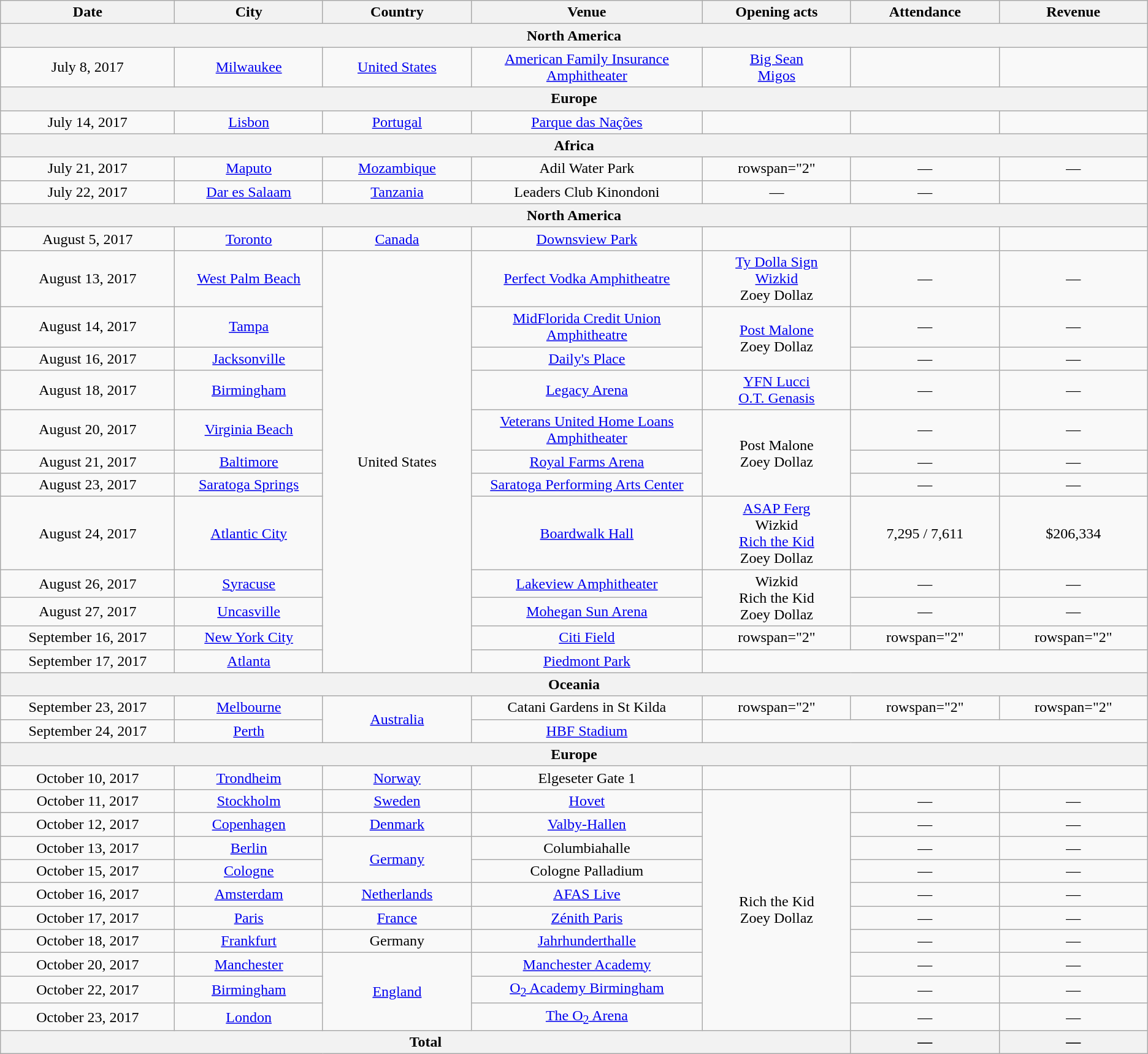<table class="wikitable" style="text-align:center;">
<tr>
<th scope="col" style="width:12em;">Date</th>
<th scope="col" style="width:10em;">City</th>
<th scope="col" style="width:10em;">Country</th>
<th scope="col" style="width:16em;">Venue</th>
<th scope="col" style="width:10em;">Opening acts</th>
<th scope="col" style="width:10em;">Attendance</th>
<th scope="col" style="width:10em;">Revenue</th>
</tr>
<tr>
<th colspan="7">North America</th>
</tr>
<tr>
<td>July 8, 2017</td>
<td><a href='#'>Milwaukee</a></td>
<td><a href='#'>United States</a></td>
<td><a href='#'>American Family Insurance Amphitheater</a></td>
<td><a href='#'>Big Sean</a><br><a href='#'>Migos</a></td>
<td></td>
<td></td>
</tr>
<tr>
<th colspan="7">Europe</th>
</tr>
<tr>
<td>July 14, 2017</td>
<td><a href='#'>Lisbon</a></td>
<td><a href='#'>Portugal</a></td>
<td><a href='#'>Parque das Nações</a></td>
<td></td>
<td></td>
<td></td>
</tr>
<tr>
<th colspan="7">Africa</th>
</tr>
<tr>
<td>July 21, 2017</td>
<td><a href='#'>Maputo</a></td>
<td><a href='#'>Mozambique</a></td>
<td>Adil Water Park</td>
<td>rowspan="2" </td>
<td>—</td>
<td>—</td>
</tr>
<tr>
<td>July 22, 2017</td>
<td><a href='#'>Dar es Salaam</a></td>
<td><a href='#'>Tanzania</a></td>
<td>Leaders Club Kinondoni</td>
<td>—</td>
<td>—</td>
</tr>
<tr>
<th colspan="7">North America</th>
</tr>
<tr>
<td>August 5, 2017</td>
<td><a href='#'>Toronto</a></td>
<td><a href='#'>Canada</a></td>
<td><a href='#'>Downsview Park</a></td>
<td></td>
<td></td>
<td></td>
</tr>
<tr>
<td>August 13, 2017</td>
<td><a href='#'>West Palm Beach</a></td>
<td rowspan="12">United States</td>
<td><a href='#'>Perfect Vodka Amphitheatre</a></td>
<td><a href='#'>Ty Dolla Sign</a><br><a href='#'>Wizkid</a><br>Zoey Dollaz</td>
<td>—</td>
<td>—</td>
</tr>
<tr>
<td>August 14, 2017</td>
<td><a href='#'>Tampa</a></td>
<td><a href='#'>MidFlorida Credit Union Amphitheatre</a></td>
<td rowspan="2"><a href='#'>Post Malone</a><br>Zoey Dollaz</td>
<td>—</td>
<td>—</td>
</tr>
<tr>
<td>August 16, 2017</td>
<td><a href='#'>Jacksonville</a></td>
<td><a href='#'>Daily's Place</a></td>
<td>—</td>
<td>—</td>
</tr>
<tr>
<td>August 18, 2017</td>
<td><a href='#'>Birmingham</a></td>
<td><a href='#'>Legacy Arena</a></td>
<td><a href='#'>YFN Lucci</a><br><a href='#'>O.T. Genasis</a></td>
<td>—</td>
<td>—</td>
</tr>
<tr>
<td>August 20, 2017</td>
<td><a href='#'>Virginia Beach</a></td>
<td><a href='#'>Veterans United Home Loans Amphitheater</a></td>
<td rowspan="3">Post Malone<br>Zoey Dollaz</td>
<td>—</td>
<td>—</td>
</tr>
<tr>
<td>August 21, 2017</td>
<td><a href='#'>Baltimore</a></td>
<td><a href='#'>Royal Farms Arena</a></td>
<td>—</td>
<td>—</td>
</tr>
<tr>
<td>August 23, 2017</td>
<td><a href='#'>Saratoga Springs</a></td>
<td><a href='#'>Saratoga Performing Arts Center</a></td>
<td>—</td>
<td>—</td>
</tr>
<tr>
<td>August 24, 2017</td>
<td><a href='#'>Atlantic City</a></td>
<td><a href='#'>Boardwalk Hall</a></td>
<td><a href='#'>ASAP Ferg</a><br>Wizkid<br><a href='#'>Rich the Kid</a><br>Zoey Dollaz</td>
<td>7,295 / 7,611</td>
<td>$206,334</td>
</tr>
<tr>
<td>August 26, 2017</td>
<td><a href='#'>Syracuse</a></td>
<td><a href='#'>Lakeview Amphitheater</a></td>
<td rowspan="2">Wizkid<br>Rich the Kid<br>Zoey Dollaz</td>
<td>—</td>
<td>—</td>
</tr>
<tr>
<td>August 27, 2017</td>
<td><a href='#'>Uncasville</a></td>
<td><a href='#'>Mohegan Sun Arena</a></td>
<td>—</td>
<td>—</td>
</tr>
<tr>
<td>September 16, 2017</td>
<td><a href='#'>New York City</a></td>
<td><a href='#'>Citi Field</a></td>
<td>rowspan="2" </td>
<td>rowspan="2" </td>
<td>rowspan="2" </td>
</tr>
<tr>
<td>September 17, 2017</td>
<td><a href='#'>Atlanta</a></td>
<td><a href='#'>Piedmont Park</a></td>
</tr>
<tr>
<th colspan="7">Oceania</th>
</tr>
<tr>
<td>September 23, 2017</td>
<td><a href='#'>Melbourne</a></td>
<td rowspan="2"><a href='#'>Australia</a></td>
<td>Catani Gardens in St Kilda</td>
<td>rowspan="2" </td>
<td>rowspan="2" </td>
<td>rowspan="2" </td>
</tr>
<tr>
<td>September 24, 2017</td>
<td><a href='#'>Perth</a></td>
<td><a href='#'>HBF Stadium</a></td>
</tr>
<tr>
<th colspan="7">Europe</th>
</tr>
<tr>
<td>October 10, 2017</td>
<td><a href='#'>Trondheim</a></td>
<td><a href='#'>Norway</a></td>
<td>Elgeseter Gate 1</td>
<td></td>
<td></td>
<td></td>
</tr>
<tr>
<td>October 11, 2017</td>
<td><a href='#'>Stockholm</a></td>
<td><a href='#'>Sweden</a></td>
<td><a href='#'>Hovet</a></td>
<td rowspan="10">Rich the Kid<br>Zoey Dollaz</td>
<td>—</td>
<td>—</td>
</tr>
<tr>
<td>October 12, 2017</td>
<td><a href='#'>Copenhagen</a></td>
<td><a href='#'>Denmark</a></td>
<td><a href='#'>Valby-Hallen</a></td>
<td>—</td>
<td>—</td>
</tr>
<tr>
<td>October 13, 2017</td>
<td><a href='#'>Berlin</a></td>
<td rowspan="2"><a href='#'>Germany</a></td>
<td>Columbiahalle</td>
<td>—</td>
<td>—</td>
</tr>
<tr>
<td>October 15, 2017</td>
<td><a href='#'>Cologne</a></td>
<td>Cologne Palladium</td>
<td>—</td>
<td>—</td>
</tr>
<tr>
<td>October 16, 2017</td>
<td><a href='#'>Amsterdam</a></td>
<td><a href='#'>Netherlands</a></td>
<td><a href='#'>AFAS Live</a></td>
<td>—</td>
<td>—</td>
</tr>
<tr>
<td>October 17, 2017</td>
<td><a href='#'>Paris</a></td>
<td><a href='#'>France</a></td>
<td><a href='#'>Zénith Paris</a></td>
<td>—</td>
<td>—</td>
</tr>
<tr>
<td>October 18, 2017</td>
<td><a href='#'>Frankfurt</a></td>
<td>Germany</td>
<td><a href='#'>Jahrhunderthalle</a></td>
<td>—</td>
<td>—</td>
</tr>
<tr>
<td>October 20, 2017</td>
<td><a href='#'>Manchester</a></td>
<td rowspan="3"><a href='#'>England</a></td>
<td><a href='#'>Manchester Academy</a></td>
<td>—</td>
<td>—</td>
</tr>
<tr>
<td>October 22, 2017</td>
<td><a href='#'>Birmingham</a></td>
<td><a href='#'>O<sub>2</sub> Academy Birmingham</a></td>
<td>—</td>
<td>—</td>
</tr>
<tr>
<td>October 23, 2017</td>
<td><a href='#'>London</a></td>
<td><a href='#'>The O<sub>2</sub> Arena</a></td>
<td>—</td>
<td>—</td>
</tr>
<tr>
<th colspan="5">Total</th>
<th>—</th>
<th>—</th>
</tr>
</table>
